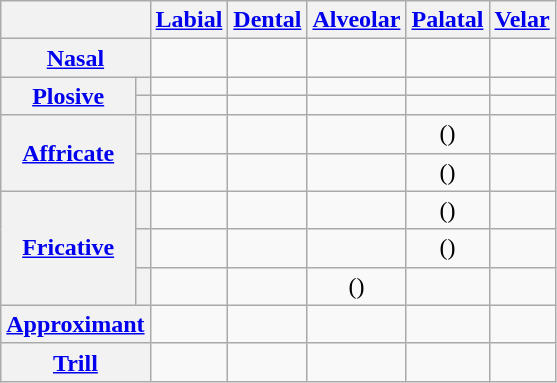<table class="wikitable" style=text-align:center>
<tr>
<th colspan="2"></th>
<th><a href='#'>Labial</a></th>
<th><a href='#'>Dental</a></th>
<th><a href='#'>Alveolar</a></th>
<th><a href='#'>Palatal</a></th>
<th><a href='#'>Velar</a></th>
</tr>
<tr>
<th colspan="2"><a href='#'>Nasal</a></th>
<td></td>
<td></td>
<td></td>
<td></td>
<td></td>
</tr>
<tr>
<th rowspan="2"><a href='#'>Plosive</a></th>
<th></th>
<td></td>
<td></td>
<td></td>
<td></td>
<td></td>
</tr>
<tr>
<th></th>
<td></td>
<td></td>
<td></td>
<td></td>
<td></td>
</tr>
<tr>
<th rowspan="2"><a href='#'>Affricate</a></th>
<th></th>
<td></td>
<td></td>
<td></td>
<td>()</td>
<td></td>
</tr>
<tr>
<th></th>
<td></td>
<td></td>
<td></td>
<td>()</td>
<td></td>
</tr>
<tr>
<th rowspan="3"><a href='#'>Fricative</a></th>
<th></th>
<td></td>
<td></td>
<td></td>
<td>()</td>
<td></td>
</tr>
<tr>
<th></th>
<td></td>
<td></td>
<td></td>
<td>()</td>
<td></td>
</tr>
<tr>
<th></th>
<td></td>
<td></td>
<td>()</td>
<td></td>
<td></td>
</tr>
<tr>
<th colspan="2"><a href='#'>Approximant</a></th>
<td></td>
<td></td>
<td></td>
<td></td>
<td></td>
</tr>
<tr>
<th colspan="2"><a href='#'>Trill</a></th>
<td></td>
<td></td>
<td></td>
<td></td>
<td></td>
</tr>
</table>
